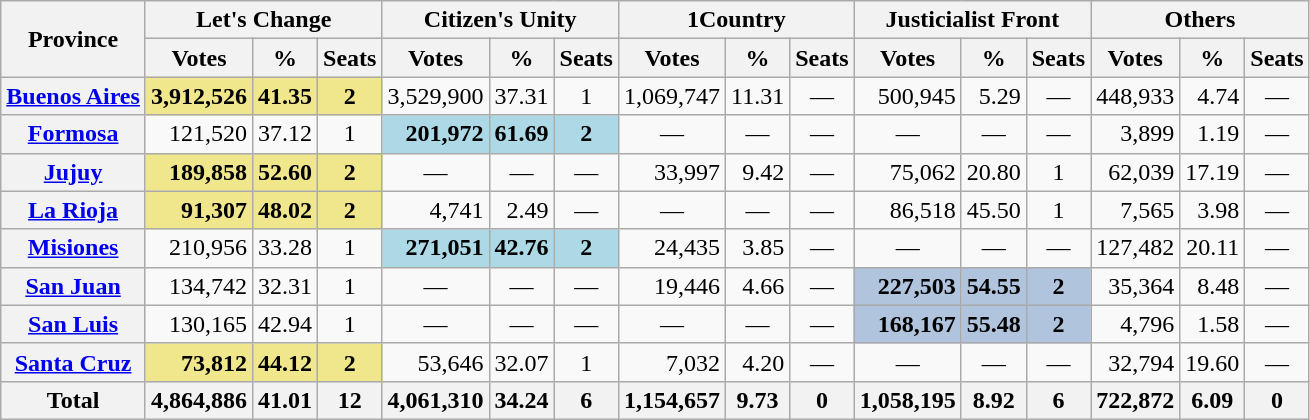<table class="wikitable sortable plainrowheaders" style="text-align:right;">
<tr>
<th rowspan=2>Province</th>
<th colspan=3>Let's Change</th>
<th colspan=3>Citizen's Unity</th>
<th colspan=3>1Country</th>
<th colspan=3>Justicialist Front</th>
<th colspan=3>Others</th>
</tr>
<tr>
<th>Votes</th>
<th>%</th>
<th>Seats</th>
<th>Votes</th>
<th>%</th>
<th>Seats</th>
<th>Votes</th>
<th>%</th>
<th>Seats</th>
<th>Votes</th>
<th>%</th>
<th>Seats</th>
<th>Votes</th>
<th>%</th>
<th>Seats</th>
</tr>
<tr>
<th scope=row><a href='#'>Buenos Aires</a></th>
<td bgcolor=khaki><strong>3,912,526</strong></td>
<td bgcolor=khaki><strong>41.35</strong></td>
<td bgcolor=khaki align=center><strong>2</strong></td>
<td>3,529,900</td>
<td>37.31</td>
<td align=center>1</td>
<td>1,069,747</td>
<td>11.31</td>
<td align=center>—</td>
<td>500,945</td>
<td>5.29</td>
<td align=center>—</td>
<td>448,933</td>
<td>4.74</td>
<td align=center>—</td>
</tr>
<tr>
<th scope=row><a href='#'>Formosa</a></th>
<td>121,520</td>
<td>37.12</td>
<td align=center>1</td>
<td bgcolor=lightblue><strong>201,972</strong></td>
<td bgcolor=lightblue><strong>61.69</strong></td>
<td bgcolor=lightblue align=center><strong>2</strong></td>
<td align=center>—</td>
<td align=center>—</td>
<td align=center>—</td>
<td align=center>—</td>
<td align=center>—</td>
<td align=center>—</td>
<td>3,899</td>
<td>1.19</td>
<td align=center>—</td>
</tr>
<tr>
<th scope=row><a href='#'>Jujuy</a></th>
<td bgcolor=khaki><strong>189,858</strong></td>
<td bgcolor=khaki><strong>52.60</strong></td>
<td bgcolor=khaki align=center><strong>2</strong></td>
<td align=center>—</td>
<td align=center>—</td>
<td align=center>—</td>
<td>33,997</td>
<td>9.42</td>
<td align=center>—</td>
<td>75,062</td>
<td>20.80</td>
<td align=center>1</td>
<td>62,039</td>
<td>17.19</td>
<td align=center>—</td>
</tr>
<tr>
<th scope=row><a href='#'>La Rioja</a></th>
<td bgcolor=khaki><strong>91,307</strong></td>
<td bgcolor=khaki><strong>48.02</strong></td>
<td bgcolor=khaki align=center><strong>2</strong></td>
<td>4,741</td>
<td>2.49</td>
<td align=center>—</td>
<td align=center>—</td>
<td align=center>—</td>
<td align=center>—</td>
<td>86,518</td>
<td>45.50</td>
<td align=center>1</td>
<td>7,565</td>
<td>3.98</td>
<td align=center>—</td>
</tr>
<tr>
<th scope=row><a href='#'>Misiones</a></th>
<td>210,956</td>
<td>33.28</td>
<td align=center>1</td>
<td bgcolor=lightblue><strong>271,051</strong></td>
<td bgcolor=lightblue><strong>42.76</strong></td>
<td bgcolor=lightblue align=center><strong>2</strong></td>
<td>24,435</td>
<td>3.85</td>
<td align=center>—</td>
<td align=center>—</td>
<td align=center>—</td>
<td align=center>—</td>
<td>127,482</td>
<td>20.11</td>
<td align=center>—</td>
</tr>
<tr>
<th scope=row><a href='#'>San Juan</a></th>
<td>134,742</td>
<td>32.31</td>
<td align=center>1</td>
<td align=center>—</td>
<td align=center>—</td>
<td align=center>—</td>
<td>19,446</td>
<td>4.66</td>
<td align=center>—</td>
<td bgcolor=LightSteelBlue><strong>227,503</strong></td>
<td bgcolor=LightSteelBlue><strong>54.55</strong></td>
<td bgcolor=LightSteelBlue align=center><strong>2</strong></td>
<td>35,364</td>
<td>8.48</td>
<td align=center>—</td>
</tr>
<tr>
<th scope=row><a href='#'>San Luis</a></th>
<td>130,165</td>
<td>42.94</td>
<td align=center>1</td>
<td align=center>—</td>
<td align=center>—</td>
<td align=center>—</td>
<td align=center>—</td>
<td align=center>—</td>
<td align=center>—</td>
<td bgcolor=LightSteelBlue><strong>168,167</strong></td>
<td bgcolor=LightSteelBlue><strong>55.48</strong></td>
<td bgcolor=LightSteelBlue align=center><strong>2</strong></td>
<td>4,796</td>
<td>1.58</td>
<td align=center>—</td>
</tr>
<tr>
<th scope=row><a href='#'>Santa Cruz</a></th>
<td bgcolor=khaki><strong>73,812</strong></td>
<td bgcolor=khaki><strong>44.12</strong></td>
<td bgcolor=khaki align=center><strong>2</strong></td>
<td>53,646</td>
<td>32.07</td>
<td align=center>1</td>
<td>7,032</td>
<td>4.20</td>
<td align=center>—</td>
<td align=center>—</td>
<td align=center>—</td>
<td align=center>—</td>
<td>32,794</td>
<td>19.60</td>
<td align=center>—</td>
</tr>
<tr>
<th>Total</th>
<th>4,864,886</th>
<th>41.01</th>
<th>12</th>
<th>4,061,310</th>
<th>34.24</th>
<th>6</th>
<th>1,154,657</th>
<th>9.73</th>
<th>0</th>
<th>1,058,195</th>
<th>8.92</th>
<th>6</th>
<th>722,872</th>
<th>6.09</th>
<th>0</th>
</tr>
</table>
